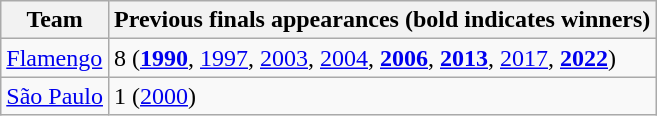<table class="wikitable">
<tr>
<th>Team</th>
<th>Previous finals appearances (bold indicates winners)</th>
</tr>
<tr>
<td> <a href='#'>Flamengo</a></td>
<td>8 (<strong><a href='#'>1990</a></strong>, <a href='#'>1997</a>, <a href='#'>2003</a>, <a href='#'>2004</a>, <strong><a href='#'>2006</a></strong>, <strong><a href='#'>2013</a></strong>, <a href='#'>2017</a>, <strong><a href='#'>2022</a></strong>)</td>
</tr>
<tr>
<td> <a href='#'>São Paulo</a></td>
<td>1 (<a href='#'>2000</a>)</td>
</tr>
</table>
